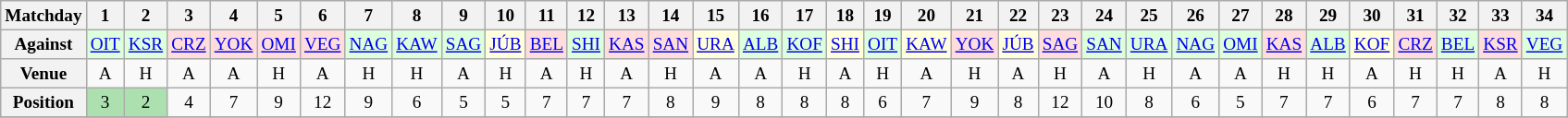<table class="wikitable" style="font-size: 80%">
<tr>
<th>Matchday</th>
<th>1</th>
<th>2</th>
<th>3</th>
<th>4</th>
<th>5</th>
<th>6</th>
<th>7</th>
<th>8</th>
<th>9</th>
<th>10</th>
<th>11</th>
<th>12</th>
<th>13</th>
<th>14</th>
<th>15</th>
<th>16</th>
<th>17</th>
<th>18</th>
<th>19</th>
<th>20</th>
<th>21</th>
<th>22</th>
<th>23</th>
<th>24</th>
<th>25</th>
<th>26</th>
<th>27</th>
<th>28</th>
<th>29</th>
<th>30</th>
<th>31</th>
<th>32</th>
<th>33</th>
<th>34</th>
</tr>
<tr>
<th>Against</th>
<td align="center" bgcolor="#ddffdd"><a href='#'>OIT</a></td>
<td align="center" bgcolor="#ddffdd"><a href='#'>KSR</a></td>
<td align="center" bgcolor="ffdddd"><a href='#'>CRZ</a></td>
<td align="center" bgcolor="ffdddd"><a href='#'>YOK</a></td>
<td align="center" bgcolor="ffdddd"><a href='#'>OMI</a></td>
<td align="center" bgcolor="ffdddd"><a href='#'>VEG</a></td>
<td align="center" bgcolor="#ddffdd"><a href='#'>NAG</a></td>
<td align="center" bgcolor="#ddffdd"><a href='#'>KAW</a></td>
<td align="center" bgcolor="#ddffdd"><a href='#'>SAG</a></td>
<td align="center" bgcolor="#ffffdd"><a href='#'>JÚB</a></td>
<td align="center" bgcolor="ffdddd"><a href='#'>BEL</a></td>
<td align="center" bgcolor="#ddffdd"><a href='#'>SHI</a></td>
<td align="center" bgcolor="ffdddd"><a href='#'>KAS</a></td>
<td align="center" bgcolor="ffdddd"><a href='#'>SAN</a></td>
<td align="center" bgcolor="#ffffdd"><a href='#'>URA</a></td>
<td align="center" bgcolor="#ddffdd"><a href='#'>ALB</a></td>
<td align="center" bgcolor="#ddffdd"><a href='#'>KOF</a></td>
<td align="center" bgcolor="#ffffdd"><a href='#'>SHI</a></td>
<td align="center" bgcolor="#ddffdd"><a href='#'>OIT</a></td>
<td align="center" bgcolor="#ffffdd"><a href='#'>KAW</a></td>
<td align="center" bgcolor="ffdddd"><a href='#'>YOK</a></td>
<td align="center" bgcolor="#ffffdd"><a href='#'>JÚB</a></td>
<td align="center" bgcolor="ffdddd"><a href='#'>SAG</a></td>
<td align="center" bgcolor="#ddffdd"><a href='#'>SAN</a></td>
<td align="center" bgcolor="#ddffdd"><a href='#'>URA</a></td>
<td align="center" bgcolor="#ddffdd"><a href='#'>NAG</a></td>
<td align="center" bgcolor="#ddffdd"><a href='#'>OMI</a></td>
<td align="center" bgcolor="ffdddd"><a href='#'>KAS</a></td>
<td align="center" bgcolor="#ddffdd"><a href='#'>ALB</a></td>
<td align="center" bgcolor="#ffffdd"><a href='#'>KOF</a></td>
<td align="center" bgcolor="ffdddd"><a href='#'>CRZ</a></td>
<td align="center" bgcolor="#ddffdd"><a href='#'>BEL</a></td>
<td align="center" bgcolor="ffdddd"><a href='#'>KSR</a></td>
<td align="center" bgcolor="#ddffdd"><a href='#'>VEG</a></td>
</tr>
<tr>
<th>Venue</th>
<td align="center">A</td>
<td align="center">H</td>
<td align="center">A</td>
<td align="center">A</td>
<td align="center">H</td>
<td align="center">A</td>
<td align="center">H</td>
<td align="center">H</td>
<td align="center">A</td>
<td align="center">H</td>
<td align="center">A</td>
<td align="center">H</td>
<td align="center">A</td>
<td align="center">H</td>
<td align="center">A</td>
<td align="center">A</td>
<td align="center">H</td>
<td align="center">A</td>
<td align="center">H</td>
<td align="center">A</td>
<td align="center">H</td>
<td align="center">A</td>
<td align="center">H</td>
<td align="center">A</td>
<td align="center">H</td>
<td align="center">A</td>
<td align="center">A</td>
<td align="center">H</td>
<td align="center">H</td>
<td align="center">A</td>
<td align="center">H</td>
<td align="center">H</td>
<td align="center">A</td>
<td align="center">H</td>
</tr>
<tr>
<th>Position</th>
<td align="center" bgcolor="ACE1AF">3</td>
<td align="center" bgcolor="ACE1AF">2</td>
<td align="center">4</td>
<td align="center">7</td>
<td align="center">9</td>
<td align="center">12</td>
<td align="center">9</td>
<td align="center">6</td>
<td align="center">5</td>
<td align="center">5</td>
<td align="center">7</td>
<td align="center">7</td>
<td align="center">7</td>
<td align="center">8</td>
<td align="center">9</td>
<td align="center">8</td>
<td align="center">8</td>
<td align="center">8</td>
<td align="center">6</td>
<td align="center">7</td>
<td align="center">9</td>
<td align="center">8</td>
<td align="center">12</td>
<td align="center">10</td>
<td align="center">8</td>
<td align="center">6</td>
<td align="center">5</td>
<td align="center">7</td>
<td align="center">7</td>
<td align="center">6</td>
<td align="center">7</td>
<td align="center">7</td>
<td align="center">8</td>
<td align="center">8</td>
</tr>
<tr>
</tr>
</table>
